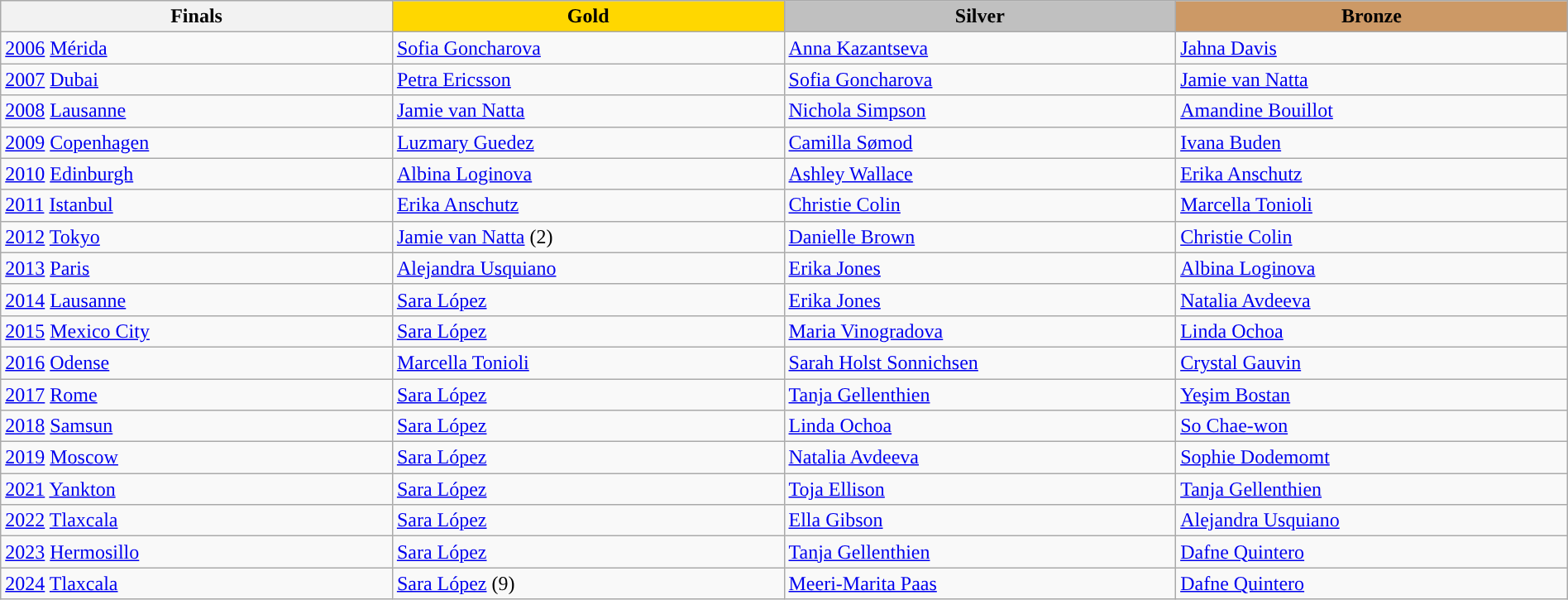<table class="wikitable" style="width:100%">
<tr>
<th style="width:25%;">Finals</th>
<th style="width:25%; background:gold">Gold</th>
<th style="width:25%; background:silver">Silver</th>
<th style="width:25%; background:#cc9966">Bronze</th>
</tr>
<tr>
<td> <a href='#'>2006</a> <a href='#'>Mérida</a></td>
<td> <a href='#'>Sofia Goncharova</a></td>
<td> <a href='#'>Anna Kazantseva</a></td>
<td> <a href='#'>Jahna Davis</a></td>
</tr>
<tr>
<td> <a href='#'>2007</a> <a href='#'>Dubai</a></td>
<td> <a href='#'>Petra Ericsson</a></td>
<td> <a href='#'>Sofia Goncharova</a></td>
<td> <a href='#'>Jamie van Natta</a></td>
</tr>
<tr>
<td> <a href='#'>2008</a> <a href='#'>Lausanne</a></td>
<td> <a href='#'>Jamie van Natta</a></td>
<td> <a href='#'>Nichola Simpson</a></td>
<td> <a href='#'>Amandine Bouillot</a></td>
</tr>
<tr>
<td> <a href='#'>2009</a> <a href='#'>Copenhagen</a></td>
<td> <a href='#'>Luzmary Guedez</a></td>
<td> <a href='#'>Camilla Sømod</a></td>
<td> <a href='#'>Ivana Buden</a></td>
</tr>
<tr>
<td> <a href='#'>2010</a> <a href='#'>Edinburgh</a></td>
<td> <a href='#'>Albina Loginova</a></td>
<td> <a href='#'>Ashley Wallace</a></td>
<td> <a href='#'>Erika Anschutz</a></td>
</tr>
<tr>
<td> <a href='#'>2011</a> <a href='#'>Istanbul</a></td>
<td> <a href='#'>Erika Anschutz</a></td>
<td> <a href='#'>Christie Colin</a></td>
<td> <a href='#'>Marcella Tonioli</a></td>
</tr>
<tr>
<td> <a href='#'>2012</a> <a href='#'>Tokyo</a></td>
<td> <a href='#'>Jamie van Natta</a> (2)</td>
<td> <a href='#'>Danielle Brown</a></td>
<td> <a href='#'>Christie Colin</a></td>
</tr>
<tr>
<td> <a href='#'>2013</a> <a href='#'>Paris</a></td>
<td> <a href='#'>Alejandra Usquiano</a></td>
<td> <a href='#'>Erika Jones</a></td>
<td> <a href='#'>Albina Loginova</a></td>
</tr>
<tr>
<td> <a href='#'>2014</a> <a href='#'>Lausanne</a></td>
<td> <a href='#'>Sara López</a></td>
<td> <a href='#'>Erika Jones</a></td>
<td> <a href='#'>Natalia Avdeeva</a></td>
</tr>
<tr>
<td> <a href='#'>2015</a> <a href='#'>Mexico City</a></td>
<td> <a href='#'>Sara López</a></td>
<td> <a href='#'>Maria Vinogradova</a></td>
<td> <a href='#'>Linda Ochoa</a></td>
</tr>
<tr>
<td> <a href='#'>2016</a> <a href='#'>Odense</a></td>
<td> <a href='#'>Marcella Tonioli</a></td>
<td> <a href='#'>Sarah Holst Sonnichsen</a></td>
<td> <a href='#'>Crystal Gauvin</a></td>
</tr>
<tr>
<td> <a href='#'>2017</a> <a href='#'>Rome</a></td>
<td> <a href='#'>Sara López</a></td>
<td> <a href='#'>Tanja Gellenthien</a></td>
<td> <a href='#'>Yeşim Bostan</a></td>
</tr>
<tr>
<td> <a href='#'>2018</a> <a href='#'>Samsun</a></td>
<td> <a href='#'>Sara López</a></td>
<td> <a href='#'>Linda Ochoa</a></td>
<td> <a href='#'>So Chae-won</a></td>
</tr>
<tr>
<td> <a href='#'>2019</a> <a href='#'>Moscow</a></td>
<td> <a href='#'>Sara López</a></td>
<td> <a href='#'>Natalia Avdeeva</a></td>
<td> <a href='#'>Sophie Dodemomt</a></td>
</tr>
<tr>
<td> <a href='#'>2021</a> <a href='#'>Yankton</a></td>
<td> <a href='#'>Sara López</a></td>
<td> <a href='#'>Toja Ellison</a></td>
<td> <a href='#'>Tanja Gellenthien</a></td>
</tr>
<tr>
<td> <a href='#'>2022</a> <a href='#'>Tlaxcala</a></td>
<td> <a href='#'>Sara López</a></td>
<td> <a href='#'>Ella Gibson</a></td>
<td> <a href='#'>Alejandra Usquiano</a></td>
</tr>
<tr>
<td> <a href='#'>2023</a> <a href='#'>Hermosillo</a></td>
<td> <a href='#'>Sara López</a></td>
<td> <a href='#'>Tanja Gellenthien</a></td>
<td> <a href='#'>Dafne Quintero</a></td>
</tr>
<tr>
<td> <a href='#'>2024</a> <a href='#'>Tlaxcala</a></td>
<td> <a href='#'>Sara López</a> (9)</td>
<td> <a href='#'>Meeri-Marita Paas</a></td>
<td> <a href='#'>Dafne Quintero</a></td>
</tr>
</table>
